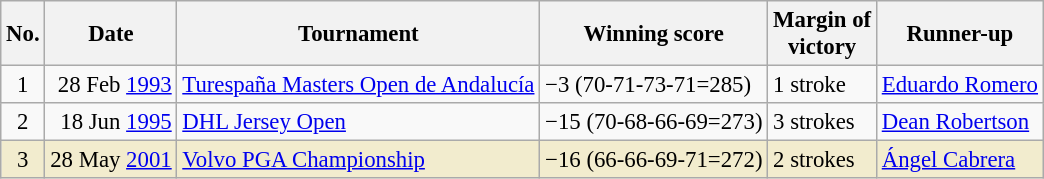<table class="wikitable" style="font-size:95%;">
<tr>
<th>No.</th>
<th>Date</th>
<th>Tournament</th>
<th>Winning score</th>
<th>Margin of<br>victory</th>
<th>Runner-up</th>
</tr>
<tr>
<td align=center>1</td>
<td align=right>28 Feb <a href='#'>1993</a></td>
<td><a href='#'>Turespaña Masters Open de Andalucía</a></td>
<td>−3 (70-71-73-71=285)</td>
<td>1 stroke</td>
<td> <a href='#'>Eduardo Romero</a></td>
</tr>
<tr>
<td align=center>2</td>
<td align=right>18 Jun <a href='#'>1995</a></td>
<td><a href='#'>DHL Jersey Open</a></td>
<td>−15 (70-68-66-69=273)</td>
<td>3 strokes</td>
<td> <a href='#'>Dean Robertson</a></td>
</tr>
<tr style="background:#f2ecce;">
<td align=center>3</td>
<td align=right>28 May <a href='#'>2001</a></td>
<td><a href='#'>Volvo PGA Championship</a></td>
<td>−16 (66-66-69-71=272)</td>
<td>2 strokes</td>
<td> <a href='#'>Ángel Cabrera</a></td>
</tr>
</table>
